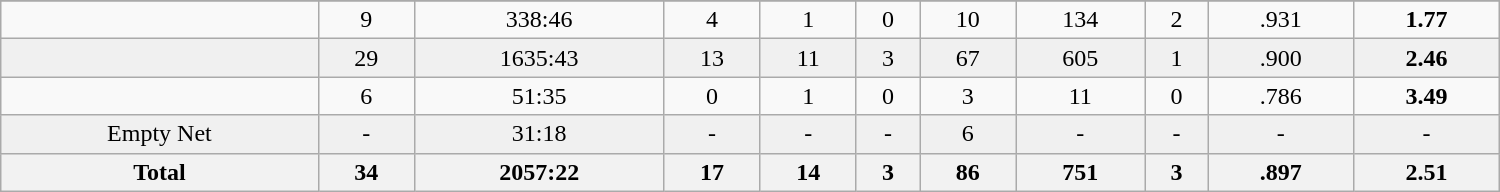<table class="wikitable sortable" width ="1000">
<tr align="center">
</tr>
<tr align="center">
<td></td>
<td>9</td>
<td>338:46</td>
<td>4</td>
<td>1</td>
<td>0</td>
<td>10</td>
<td>134</td>
<td>2</td>
<td>.931</td>
<td><strong>1.77</strong></td>
</tr>
<tr align="center" bgcolor="f0f0f0">
<td></td>
<td>29</td>
<td>1635:43</td>
<td>13</td>
<td>11</td>
<td>3</td>
<td>67</td>
<td>605</td>
<td>1</td>
<td>.900</td>
<td><strong>2.46</strong></td>
</tr>
<tr align="center" bgcolor="">
<td></td>
<td>6</td>
<td>51:35</td>
<td>0</td>
<td>1</td>
<td>0</td>
<td>3</td>
<td>11</td>
<td>0</td>
<td>.786</td>
<td><strong>3.49</strong></td>
</tr>
<tr align="center" bgcolor="f0f0f0">
<td>Empty Net</td>
<td>-</td>
<td>31:18</td>
<td>-</td>
<td>-</td>
<td>-</td>
<td>6</td>
<td>-</td>
<td>-</td>
<td>-</td>
<td>-</td>
</tr>
<tr>
<th>Total</th>
<th>34</th>
<th>2057:22</th>
<th>17</th>
<th>14</th>
<th>3</th>
<th>86</th>
<th>751</th>
<th>3</th>
<th>.897</th>
<th>2.51</th>
</tr>
</table>
